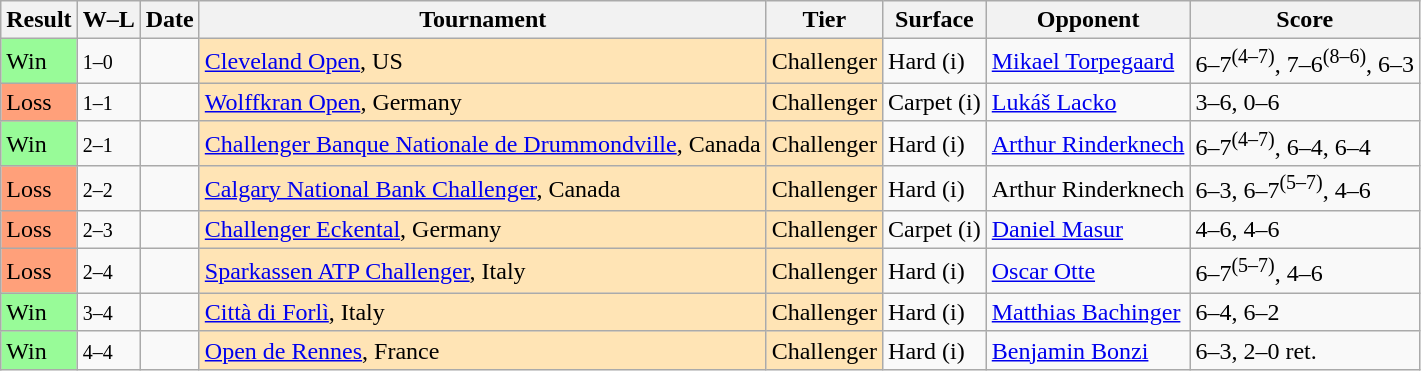<table class="sortable wikitable">
<tr>
<th>Result</th>
<th class="unsortable">W–L</th>
<th>Date</th>
<th>Tournament</th>
<th>Tier</th>
<th>Surface</th>
<th>Opponent</th>
<th class="unsortable">Score</th>
</tr>
<tr>
<td bgcolor=98FB98>Win</td>
<td><small>1–0</small></td>
<td><a href='#'></a></td>
<td style="background:moccasin;"><a href='#'>Cleveland Open</a>, US</td>
<td style="background:moccasin;">Challenger</td>
<td>Hard (i)</td>
<td> <a href='#'>Mikael Torpegaard</a></td>
<td>6–7<sup>(4–7)</sup>, 7–6<sup>(8–6)</sup>, 6–3</td>
</tr>
<tr>
<td bgcolor=FFA07A>Loss</td>
<td><small>1–1</small></td>
<td><a href='#'></a></td>
<td style="background:moccasin;"><a href='#'>Wolffkran Open</a>, Germany</td>
<td style="background:moccasin;">Challenger</td>
<td>Carpet (i)</td>
<td> <a href='#'>Lukáš Lacko</a></td>
<td>3–6, 0–6</td>
</tr>
<tr>
<td bgcolor=98FB98>Win</td>
<td><small>2–1</small></td>
<td><a href='#'></a></td>
<td style="background:moccasin;"><a href='#'>Challenger Banque Nationale de Drummondville</a>, Canada</td>
<td style="background:moccasin;">Challenger</td>
<td>Hard (i)</td>
<td> <a href='#'>Arthur Rinderknech</a></td>
<td>6–7<sup>(4–7)</sup>, 6–4, 6–4</td>
</tr>
<tr>
<td bgcolor=FFA07A>Loss</td>
<td><small>2–2</small></td>
<td><a href='#'></a></td>
<td style="background:moccasin;"><a href='#'>Calgary National Bank Challenger</a>, Canada</td>
<td style="background:moccasin;">Challenger</td>
<td>Hard (i)</td>
<td> Arthur Rinderknech</td>
<td>6–3, 6–7<sup>(5–7)</sup>, 4–6</td>
</tr>
<tr>
<td bgcolor=FFA07A>Loss</td>
<td><small>2–3</small></td>
<td><a href='#'></a></td>
<td style="background:moccasin;"><a href='#'>Challenger Eckental</a>, Germany</td>
<td style="background:moccasin;">Challenger</td>
<td>Carpet (i)</td>
<td> <a href='#'>Daniel Masur</a></td>
<td>4–6, 4–6</td>
</tr>
<tr>
<td bgcolor=FFA07A>Loss</td>
<td><small>2–4</small></td>
<td><a href='#'></a></td>
<td style="background:moccasin;"><a href='#'>Sparkassen ATP Challenger</a>, Italy</td>
<td style="background:moccasin;">Challenger</td>
<td>Hard (i)</td>
<td> <a href='#'>Oscar Otte</a></td>
<td>6–7<sup>(5–7)</sup>, 4–6</td>
</tr>
<tr>
<td bgcolor=98FB98>Win</td>
<td><small>3–4</small></td>
<td><a href='#'></a></td>
<td style="background:moccasin;"><a href='#'>Città di Forlì</a>, Italy</td>
<td style="background:moccasin;">Challenger</td>
<td>Hard (i)</td>
<td> <a href='#'>Matthias Bachinger</a></td>
<td>6–4, 6–2</td>
</tr>
<tr>
<td bgcolor=98FB98>Win</td>
<td><small>4–4</small></td>
<td><a href='#'></a></td>
<td style="background:moccasin;"><a href='#'>Open de Rennes</a>, France</td>
<td style="background:moccasin;">Challenger</td>
<td>Hard (i)</td>
<td> <a href='#'>Benjamin Bonzi</a></td>
<td>6–3, 2–0 ret.</td>
</tr>
</table>
